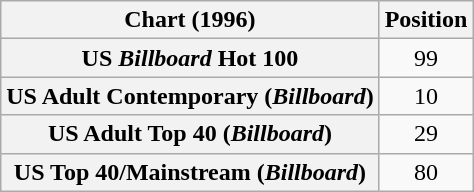<table class="wikitable sortable plainrowheaders" style="text-align:center">
<tr>
<th>Chart (1996)</th>
<th>Position</th>
</tr>
<tr>
<th scope="row">US <em>Billboard</em> Hot 100</th>
<td>99</td>
</tr>
<tr>
<th scope="row">US Adult Contemporary (<em>Billboard</em>)</th>
<td>10</td>
</tr>
<tr>
<th scope="row">US Adult Top 40 (<em>Billboard</em>)</th>
<td>29</td>
</tr>
<tr>
<th scope="row">US Top 40/Mainstream (<em>Billboard</em>)</th>
<td>80</td>
</tr>
</table>
